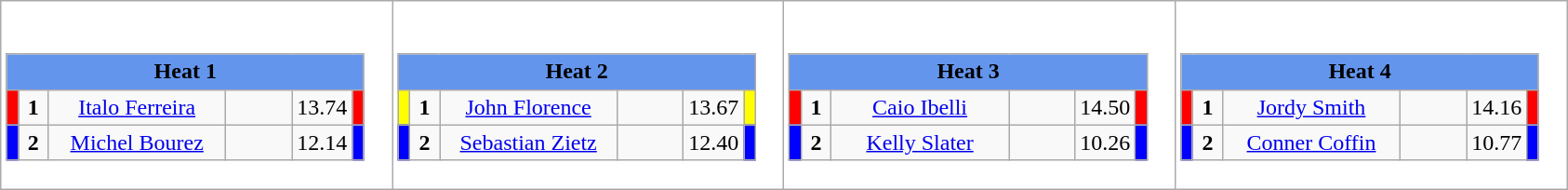<table class="wikitable" style="background:#fff;">
<tr>
<td><div><br><table class="wikitable">
<tr>
<td colspan="6"  style="text-align:center; background:#6495ed;"><strong>Heat 1</strong></td>
</tr>
<tr>
<td style="width:01px; background: #f00;"></td>
<td style="width:14px; text-align:center;"><strong>1</strong></td>
<td style="width:120px; text-align:center;"><a href='#'>Italo Ferreira</a></td>
<td style="width:40px; text-align:center;"></td>
<td style="width:20px; text-align:center;">13.74</td>
<td style="width:01px; background: #f00;"></td>
</tr>
<tr>
<td style="width:01px; background: #00f;"></td>
<td style="width:14px; text-align:center;"><strong>2</strong></td>
<td style="width:120px; text-align:center;"><a href='#'>Michel Bourez</a></td>
<td style="width:40px; text-align:center;"></td>
<td style="width:20px; text-align:center;">12.14</td>
<td style="width:01px; background: #00f;"></td>
</tr>
</table>
</div></td>
<td><div><br><table class="wikitable">
<tr>
<td colspan="6"  style="text-align:center; background:#6495ed;"><strong>Heat 2</strong></td>
</tr>
<tr>
<td style="width:01px; background: #ff0;"></td>
<td style="width:14px; text-align:center;"><strong>1</strong></td>
<td style="width:120px; text-align:center;"><a href='#'>John Florence</a></td>
<td style="width:40px; text-align:center;"></td>
<td style="width:20px; text-align:center;">13.67</td>
<td style="width:01px; background: #ff0;"></td>
</tr>
<tr>
<td style="width:01px; background: #00f;"></td>
<td style="width:14px; text-align:center;"><strong>2</strong></td>
<td style="width:120px; text-align:center;"><a href='#'>Sebastian Zietz</a></td>
<td style="width:40px; text-align:center;"></td>
<td style="width:20px; text-align:center;">12.40</td>
<td style="width:01px; background: #00f;"></td>
</tr>
</table>
</div></td>
<td><div><br><table class="wikitable">
<tr>
<td colspan="6"  style="text-align:center; background:#6495ed;"><strong>Heat 3</strong></td>
</tr>
<tr>
<td style="width:01px; background: #f00;"></td>
<td style="width:14px; text-align:center;"><strong>1</strong></td>
<td style="width:120px; text-align:center;"><a href='#'>Caio Ibelli</a></td>
<td style="width:40px; text-align:center;"></td>
<td style="width:20px; text-align:center;">14.50</td>
<td style="width:01px; background: #f00;"></td>
</tr>
<tr>
<td style="width:01px; background: #00f;"></td>
<td style="width:14px; text-align:center;"><strong>2</strong></td>
<td style="width:120px; text-align:center;"><a href='#'>Kelly Slater</a></td>
<td style="width:40px; text-align:center;"></td>
<td style="width:20px; text-align:center;">10.26</td>
<td style="width:01px; background: #00f;"></td>
</tr>
</table>
</div></td>
<td><div><br><table class="wikitable">
<tr>
<td colspan="6"  style="text-align:center; background:#6495ed;"><strong>Heat 4</strong></td>
</tr>
<tr>
<td style="width:01px; background: #f00;"></td>
<td style="width:14px; text-align:center;"><strong>1</strong></td>
<td style="width:120px; text-align:center;"><a href='#'>Jordy Smith</a></td>
<td style="width:40px; text-align:center;"></td>
<td style="width:20px; text-align:center;">14.16</td>
<td style="width:01px; background: #f00;"></td>
</tr>
<tr>
<td style="width:01px; background: #00f;"></td>
<td style="width:14px; text-align:center;"><strong>2</strong></td>
<td style="width:120px; text-align:center;"><a href='#'>Conner Coffin</a></td>
<td style="width:40px; text-align:center;"></td>
<td style="width:20px; text-align:center;">10.77</td>
<td style="width:01px; background: #00f;"></td>
</tr>
</table>
</div></td>
</tr>
</table>
